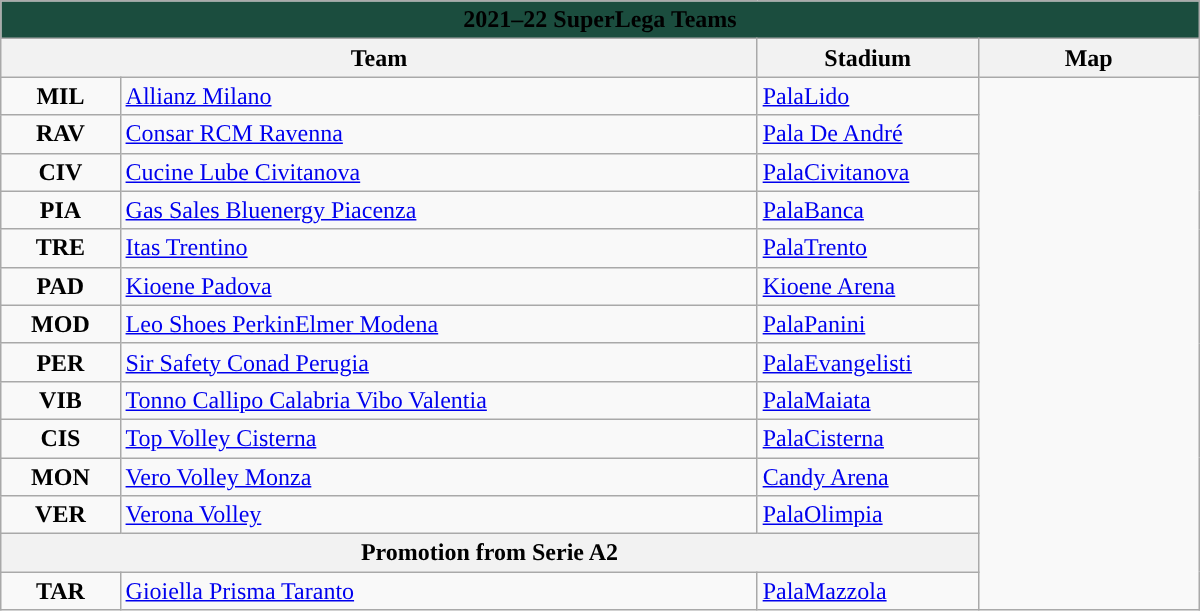<table class="wikitable" width=800>
<tr>
<th style=background:#1B4D3E colspan=4><span> 2021–22 SuperLega Teams</span></th>
</tr>
<tr>
<th colspan=2 style="text-align: center; border: 1px solid darkgrey; width: 200px;">Team</th>
<th style="text-align: center; border: 1px solid darkgrey; width: 140px;">Stadium</th>
<th style="text-align: center; border: 1px solid darkgrey; width: 140px;">Map</th>
</tr>
<tr>
<td style="text-align: center; border: 1px solid darkgrey;"><strong>MIL</strong></td>
<td style="text-align: left; border: 1px solid darkgrey;"><a href='#'>Allianz Milano</a></td>
<td style="text-align: left; border: 1px solid darkgrey;"><a href='#'>PalaLido</a></td>
<td rowspan=14></td>
</tr>
<tr>
<td style="text-align: center; border: 1px solid darkgrey;"><strong>RAV</strong></td>
<td style="text-align: left; border: 1px solid darkgrey;"><a href='#'>Consar RCM Ravenna</a></td>
<td style="text-align: left; border: 1px solid darkgrey;"><a href='#'>Pala De André</a></td>
</tr>
<tr>
<td style="text-align: center; border: 1px solid darkgrey;"><strong>CIV</strong></td>
<td style="text-align: left; border: 1px solid darkgrey;"><a href='#'>Cucine Lube Civitanova</a></td>
<td style="text-align: left; border: 1px solid darkgrey;"><a href='#'>PalaCivitanova</a></td>
</tr>
<tr>
<td style="text-align: center; border: 1px solid darkgrey;"><strong>PIA</strong></td>
<td style="text-align: left; border: 1px solid darkgrey;"><a href='#'>Gas Sales Bluenergy Piacenza</a></td>
<td style="text-align: left; border: 1px solid darkgrey;"><a href='#'>PalaBanca</a></td>
</tr>
<tr>
<td style="text-align: center; border: 1px solid darkgrey;"><strong>TRE</strong></td>
<td style="text-align: left; border: 1px solid darkgrey;"><a href='#'>Itas Trentino</a></td>
<td style="text-align: left; border: 1px solid darkgrey;"><a href='#'>PalaTrento</a></td>
</tr>
<tr>
<td style="text-align: center; border: 1px solid darkgrey;"><strong>PAD</strong></td>
<td style="text-align: left; border: 1px solid darkgrey;"><a href='#'>Kioene Padova</a></td>
<td style="text-align: left; border: 1px solid darkgrey;"><a href='#'>Kioene Arena</a></td>
</tr>
<tr>
<td style="text-align: center; border: 1px solid darkgrey;"><strong>MOD</strong></td>
<td style="text-align: left; border: 1px solid darkgrey;"><a href='#'>Leo Shoes PerkinElmer Modena</a></td>
<td style="text-align: left; border: 1px solid darkgrey;"><a href='#'>PalaPanini</a></td>
</tr>
<tr>
<td style="text-align: center; border: 1px solid darkgrey;"><strong>PER</strong></td>
<td style="text-align: left; border: 1px solid darkgrey;"><a href='#'>Sir Safety Conad Perugia</a></td>
<td style="text-align: left; border: 1px solid darkgrey;"><a href='#'>PalaEvangelisti</a></td>
</tr>
<tr>
<td style="text-align: center; border: 1px solid darkgrey;"><strong>VIB</strong></td>
<td style="text-align: left; border: 1px solid darkgrey;"><a href='#'>Tonno Callipo Calabria Vibo Valentia</a></td>
<td style="text-align: left; border: 1px solid darkgrey;"><a href='#'>PalaMaiata</a></td>
</tr>
<tr>
<td style="text-align: center; border: 1px solid darkgrey;"><strong>CIS</strong></td>
<td style="text-align: left; border: 1px solid darkgrey;"><a href='#'>Top Volley Cisterna</a></td>
<td style="text-align: left; border: 1px solid darkgrey;"><a href='#'>PalaCisterna</a></td>
</tr>
<tr>
<td style="text-align: center; border: 1px solid darkgrey;"><strong>MON</strong></td>
<td style="text-align: left; border: 1px solid darkgrey;"><a href='#'>Vero Volley Monza</a></td>
<td style="text-align: left; border: 1px solid darkgrey;"><a href='#'>Candy Arena</a></td>
</tr>
<tr>
<td style="text-align: center; border: 1px solid darkgrey;"><strong>VER</strong></td>
<td style="text-align: left; border: 1px solid darkgrey;"><a href='#'>Verona Volley</a></td>
<td style="text-align: left; border: 1px solid darkgrey;"><a href='#'>PalaOlimpia</a></td>
</tr>
<tr>
<th colspan=3 style="text-align: center; border: 1px solid darkgrey;"> Promotion from Serie A2</th>
</tr>
<tr>
<td style="text-align: center; border: 1px solid darkgrey;"><strong>TAR</strong></td>
<td style="text-align: left; border: 1px solid darkgrey;"><a href='#'>Gioiella Prisma Taranto</a></td>
<td style="text-align: left; border: 1px solid darkgrey;"><a href='#'>PalaMazzola</a></td>
</tr>
</table>
